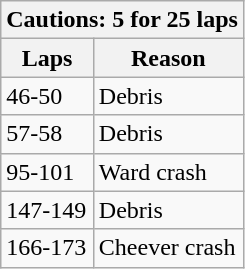<table class="wikitable">
<tr>
<th colspan=2>Cautions: 5 for 25 laps</th>
</tr>
<tr>
<th>Laps</th>
<th>Reason</th>
</tr>
<tr>
<td>46-50</td>
<td>Debris</td>
</tr>
<tr>
<td>57-58</td>
<td>Debris</td>
</tr>
<tr>
<td>95-101</td>
<td>Ward crash</td>
</tr>
<tr>
<td>147-149</td>
<td>Debris</td>
</tr>
<tr>
<td>166-173</td>
<td>Cheever crash</td>
</tr>
</table>
